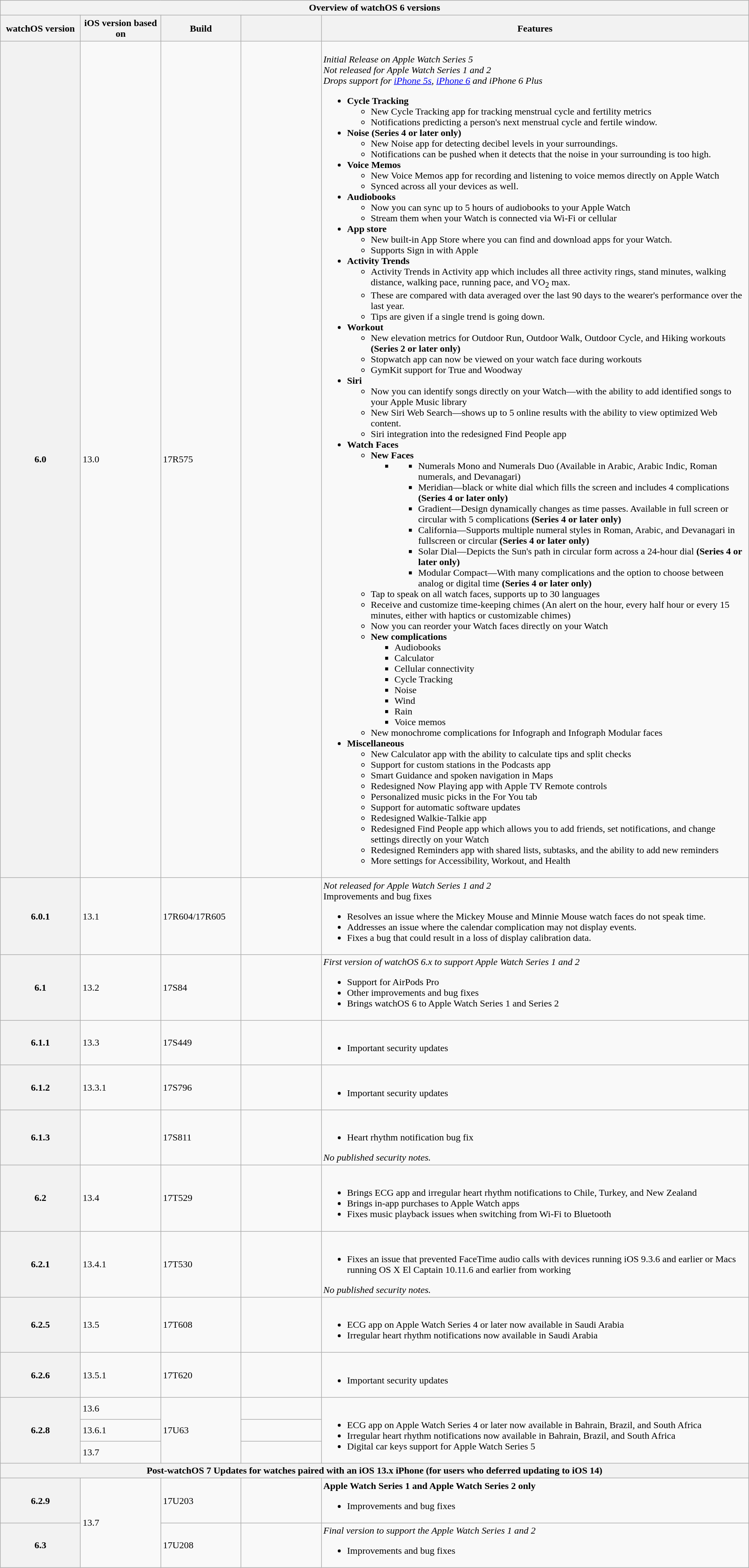<table class="wikitable mw-collapsible mw-collapsed" style="width:100%;">
<tr>
<th colspan="5">Overview of watchOS 6 versions</th>
</tr>
<tr>
<th style="width:8em;">watchOS version</th>
<th style="width:8em;">iOS version based on</th>
<th style="width:8em;">Build</th>
<th style="width:8em;"></th>
<th>Features</th>
</tr>
<tr>
<th>6.0</th>
<td>13.0</td>
<td>17R575</td>
<td></td>
<td><br><em>Initial Release on Apple Watch Series 5</em><br><em>Not released for Apple Watch Series 1 and 2</em><br><em>Drops support for <a href='#'>iPhone 5s</a>, <a href='#'>iPhone 6</a> and iPhone 6 Plus</em><ul><li><strong>Cycle Tracking</strong><ul><li>New Cycle Tracking app for tracking menstrual cycle and fertility metrics</li><li>Notifications predicting a person's next menstrual cycle and fertile window.</li></ul></li><li><strong>Noise</strong> <strong>(Series 4 or later only)</strong><ul><li>New Noise app for detecting decibel levels in your surroundings.</li><li>Notifications can be pushed when it detects that the noise in your surrounding is too high.</li></ul></li><li><strong>Voice Memos</strong><ul><li>New Voice Memos app for recording and listening to voice memos directly on Apple Watch</li><li>Synced across all your devices as well.</li></ul></li><li><strong>Audiobooks</strong><ul><li>Now you can sync up to 5 hours of audiobooks to your Apple Watch</li><li>Stream them when your Watch is connected via Wi-Fi or cellular</li></ul></li><li><strong>App store</strong><ul><li>New built-in App Store where you can find and download apps for your Watch.</li><li>Supports Sign in with Apple</li></ul></li><li><strong>Activity Trends</strong><ul><li>Activity Trends in Activity app which includes all three activity rings, stand minutes, walking distance, walking pace, running pace, and VO<sub>2</sub> max.</li><li>These are compared with data averaged over the last 90 days to the wearer's performance over the last year.</li><li>Tips are given if a single trend is going down.</li></ul></li><li><strong>Workout</strong><ul><li>New elevation metrics for Outdoor Run, Outdoor Walk, Outdoor Cycle, and Hiking workouts <strong>(Series 2 or later only)</strong></li><li>Stopwatch app can now be viewed on your watch face during workouts</li><li>GymKit support for True and Woodway</li></ul></li><li><strong>Siri</strong><ul><li>Now you can identify songs directly on your Watch—with the ability to add identified songs to your Apple Music library</li><li>New Siri Web Search—shows up to 5 online results with the ability to view optimized Web content.</li><li>Siri integration into the redesigned Find People app</li></ul></li><li><strong>Watch Faces</strong><ul><li><strong>New Faces</strong><ul><li><ul><li>Numerals Mono and Numerals Duo (Available in Arabic, Arabic Indic, Roman numerals, and Devanagari)</li><li>Meridian—black or white dial which fills the screen and includes 4 complications <strong>(Series 4 or later only)</strong></li><li>Gradient—Design dynamically changes as time passes. Available in full screen or circular with 5 complications <strong>(Series 4 or later only)</strong></li><li>California—Supports multiple numeral styles in Roman, Arabic, and Devanagari in fullscreen or circular <strong>(Series 4 or later only)</strong></li><li>Solar Dial—Depicts the Sun's path in circular form across a 24-hour dial <strong>(Series 4 or later only)</strong></li><li>Modular Compact—With many complications and the option to choose between analog or digital time <strong>(Series 4 or later only)</strong></li></ul></li></ul></li><li>Tap to speak on all watch faces, supports up to 30 languages</li><li>Receive and customize time-keeping chimes (An alert on the hour, every half hour or every 15 minutes, either with haptics or customizable chimes)</li><li>Now you can reorder your Watch faces directly on your Watch</li><li><strong>New complications</strong><ul><li>Audiobooks</li><li>Calculator</li><li>Cellular connectivity</li><li>Cycle Tracking</li><li>Noise</li><li>Wind</li><li>Rain</li><li>Voice memos</li></ul></li><li>New monochrome complications for Infograph and Infograph Modular faces</li></ul></li><li><strong>Miscellaneous</strong><ul><li>New Calculator app with the ability to calculate tips and split checks</li><li>Support for custom stations in the Podcasts app</li><li>Smart Guidance and spoken navigation in Maps</li><li>Redesigned Now Playing app with Apple TV Remote controls</li><li>Personalized music picks in the For You tab</li><li>Support for automatic software updates</li><li>Redesigned Walkie-Talkie app</li><li>Redesigned Find People app which allows you to add friends, set notifications, and change settings directly on your Watch</li><li>Redesigned Reminders app with shared lists, subtasks, and the ability to add new reminders</li><li>More settings for Accessibility, Workout, and Health</li></ul></li></ul></td>
</tr>
<tr>
<th>6.0.1</th>
<td>13.1</td>
<td>17R604/17R605</td>
<td></td>
<td><em>Not released for Apple Watch Series 1 and 2</em><br>Improvements and bug fixes<ul><li>Resolves an issue where the Mickey Mouse and Minnie Mouse watch faces do not speak time.</li><li>Addresses an issue where the calendar complication may not display events.</li><li>Fixes a bug that could result in a loss of display calibration data.</li></ul></td>
</tr>
<tr>
<th>6.1</th>
<td>13.2</td>
<td>17S84</td>
<td></td>
<td><em>First version of watchOS 6.x to support Apple Watch Series 1 and 2</em><br><ul><li>Support for AirPods Pro</li><li>Other improvements and bug fixes</li><li>Brings watchOS 6 to Apple Watch Series 1 and Series 2</li></ul></td>
</tr>
<tr>
<th>6.1.1</th>
<td>13.3</td>
<td>17S449</td>
<td></td>
<td><br><ul><li>Important security updates</li></ul></td>
</tr>
<tr>
<th>6.1.2</th>
<td>13.3.1</td>
<td>17S796</td>
<td></td>
<td><br><ul><li>Important security updates</li></ul></td>
</tr>
<tr>
<th>6.1.3</th>
<td></td>
<td>17S811</td>
<td></td>
<td><br><ul><li>Heart rhythm notification bug fix</li></ul><em>No published security notes.</em></td>
</tr>
<tr>
<th>6.2</th>
<td>13.4</td>
<td>17T529</td>
<td></td>
<td><br><ul><li>Brings ECG app and irregular heart rhythm notifications to Chile, Turkey, and New Zealand</li><li>Brings in-app purchases to Apple Watch apps</li><li>Fixes music playback issues when switching from Wi-Fi to Bluetooth</li></ul></td>
</tr>
<tr>
<th>6.2.1</th>
<td>13.4.1</td>
<td>17T530</td>
<td></td>
<td><br><ul><li>Fixes an issue that prevented FaceTime audio calls with devices running iOS 9.3.6 and earlier or Macs running OS X El Captain 10.11.6 and earlier from working</li></ul><em>No published security notes.</em></td>
</tr>
<tr>
<th>6.2.5</th>
<td>13.5</td>
<td>17T608</td>
<td></td>
<td><br><ul><li>ECG app on Apple Watch Series 4 or later now available in Saudi Arabia</li><li>Irregular heart rhythm notifications now available in Saudi Arabia</li></ul></td>
</tr>
<tr>
<th>6.2.6</th>
<td>13.5.1</td>
<td>17T620</td>
<td></td>
<td><br><ul><li>Important security updates</li></ul><em></em></td>
</tr>
<tr>
<th rowspan="3">6.2.8</th>
<td>13.6</td>
<td rowspan="3">17U63</td>
<td></td>
<td rowspan="3"><br><ul><li>ECG app on Apple Watch Series 4 or later now available in Bahrain, Brazil, and South Africa</li><li>Irregular heart rhythm notifications now available in Bahrain, Brazil, and South Africa</li><li>Digital car keys support for Apple Watch Series 5</li></ul></td>
</tr>
<tr>
<td>13.6.1</td>
<td></td>
</tr>
<tr>
<td>13.7</td>
<td></td>
</tr>
<tr>
<th colspan=5>Post-watchOS 7 Updates for watches paired with an iOS 13.x iPhone (for users who deferred updating to iOS 14)</th>
</tr>
<tr>
<th>6.2.9</th>
<td rowspan="2">13.7</td>
<td>17U203</td>
<td></td>
<td><strong>Apple Watch Series 1 and Apple Watch Series 2 only</strong><br><ul><li>Improvements and bug fixes</li></ul><em></em></td>
</tr>
<tr>
<th>6.3</th>
<td>17U208</td>
<td></td>
<td><em>Final version to support the Apple Watch Series 1 and 2</em><br><ul><li>Improvements and bug fixes</li></ul><em></em></td>
</tr>
</table>
